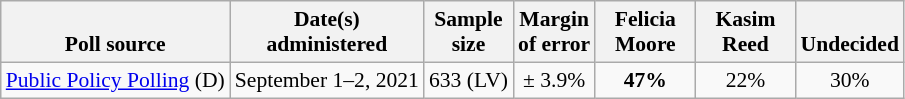<table class="wikitable" style="font-size:90%;text-align:center;">
<tr valign=bottom>
<th>Poll source</th>
<th>Date(s)<br>administered</th>
<th>Sample<br>size</th>
<th>Margin<br>of error</th>
<th style="width:60px;">Felicia<br>Moore</th>
<th style="width:60px;">Kasim<br>Reed</th>
<th>Undecided</th>
</tr>
<tr>
<td style="text-align:left;"><a href='#'>Public Policy Polling</a> (D)</td>
<td>September 1–2, 2021</td>
<td>633 (LV)</td>
<td>± 3.9%</td>
<td><strong>47%</strong></td>
<td>22%</td>
<td>30%</td>
</tr>
</table>
